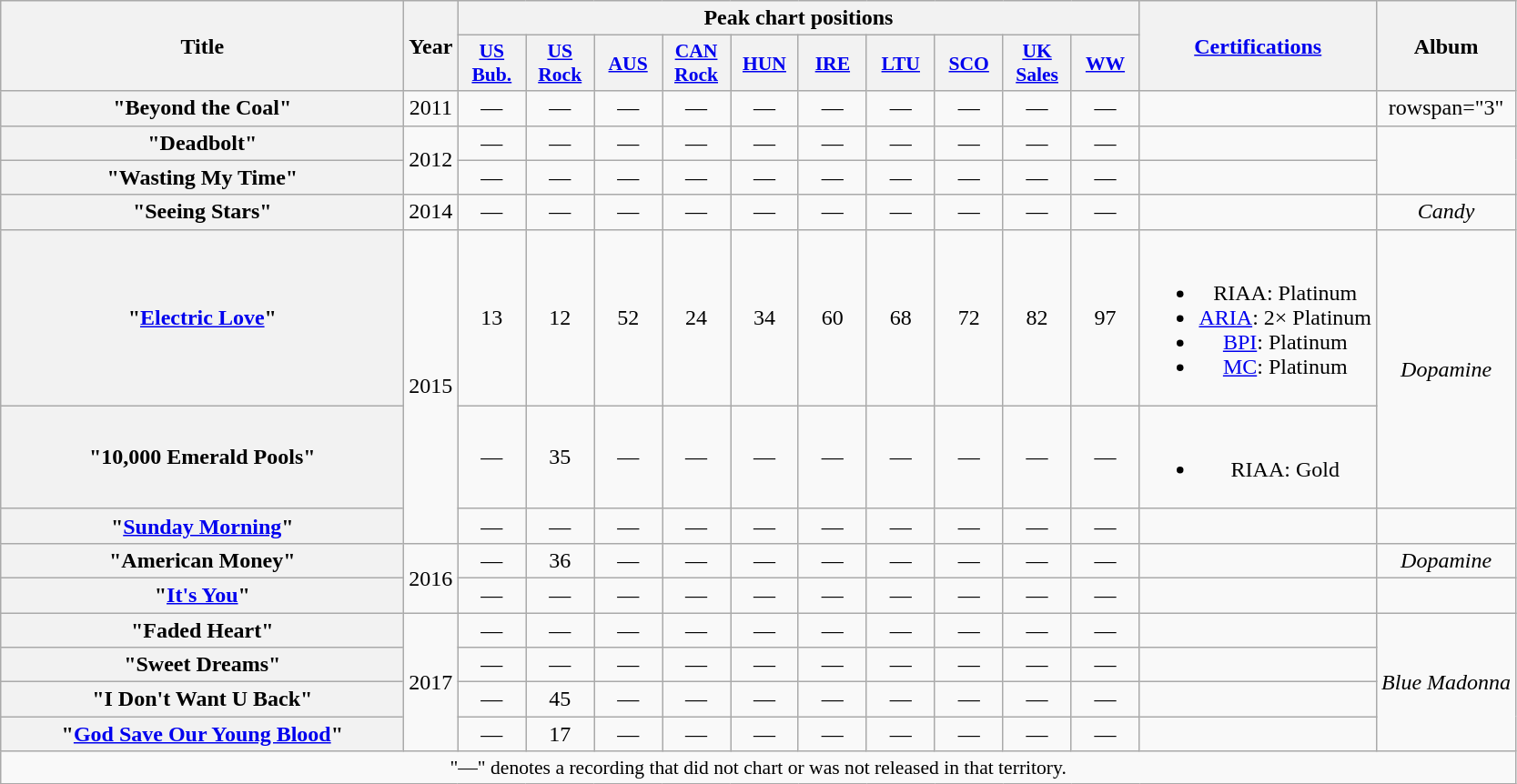<table class="wikitable plainrowheaders" style="text-align:center;">
<tr>
<th scope="col" rowspan="2" style="width:18em;">Title</th>
<th scope="col" rowspan="2">Year</th>
<th scope="col" colspan="10">Peak chart positions</th>
<th scope="col" rowspan="2"><a href='#'>Certifications</a></th>
<th scope="col" rowspan="2">Album</th>
</tr>
<tr>
<th scope="col" style="width:3em;font-size:90%;"><a href='#'>US<br>Bub.</a><br></th>
<th scope="col" style="width:3em;font-size:90%;"><a href='#'>US<br>Rock</a><br></th>
<th scope="col" style="width:3em;font-size:90%;"><a href='#'>AUS</a><br></th>
<th scope="col" style="width:3em;font-size:90%;"><a href='#'>CAN<br>Rock</a><br></th>
<th scope="col" style="width:3em;font-size:90%;"><a href='#'>HUN</a><br></th>
<th scope="col" style="width:3em;font-size:90%;"><a href='#'>IRE</a><br></th>
<th scope="col" style="width:3em;font-size:90%;"><a href='#'>LTU</a><br></th>
<th scope="col" style="width:3em;font-size:90%;"><a href='#'>SCO</a><br></th>
<th scope="col" style="width:3em;font-size:90%;"><a href='#'>UK<br>Sales</a><br></th>
<th scope="col" style="width:3em;font-size:90%;"><a href='#'>WW</a><br></th>
</tr>
<tr>
<th scope="row">"Beyond the Coal"</th>
<td>2011</td>
<td>—</td>
<td>—</td>
<td>—</td>
<td>—</td>
<td>—</td>
<td>—</td>
<td>—</td>
<td>—</td>
<td>—</td>
<td>—</td>
<td></td>
<td>rowspan="3" </td>
</tr>
<tr>
<th scope="row">"Deadbolt"</th>
<td rowspan="2">2012</td>
<td>—</td>
<td>—</td>
<td>—</td>
<td>—</td>
<td>—</td>
<td>—</td>
<td>—</td>
<td>—</td>
<td>—</td>
<td>—</td>
<td></td>
</tr>
<tr>
<th scope="row">"Wasting My Time"</th>
<td>—</td>
<td>—</td>
<td>—</td>
<td>—</td>
<td>—</td>
<td>—</td>
<td>—</td>
<td>—</td>
<td>—</td>
<td>—</td>
<td></td>
</tr>
<tr>
<th scope="row">"Seeing Stars"</th>
<td>2014</td>
<td>—</td>
<td>—</td>
<td>—</td>
<td>—</td>
<td>—</td>
<td>—</td>
<td>—</td>
<td>—</td>
<td>—</td>
<td>—</td>
<td></td>
<td><em>Candy</em></td>
</tr>
<tr>
<th scope="row">"<a href='#'>Electric Love</a>"</th>
<td rowspan="3">2015</td>
<td>13</td>
<td>12</td>
<td>52</td>
<td>24</td>
<td>34</td>
<td>60</td>
<td>68</td>
<td>72</td>
<td>82</td>
<td>97</td>
<td><br><ul><li>RIAA: Platinum</li><li><a href='#'>ARIA</a>: 2× Platinum</li><li><a href='#'>BPI</a>: Platinum</li><li><a href='#'>MC</a>: Platinum</li></ul></td>
<td rowspan="2"><em>Dopamine</em></td>
</tr>
<tr>
<th scope="row">"10,000 Emerald Pools"</th>
<td>—</td>
<td>35</td>
<td>—</td>
<td>—</td>
<td>—</td>
<td>—</td>
<td>—</td>
<td>—</td>
<td>—</td>
<td>—</td>
<td><br><ul><li>RIAA: Gold</li></ul></td>
</tr>
<tr>
<th scope="row">"<a href='#'>Sunday Morning</a>"<br></th>
<td>—</td>
<td>—</td>
<td>—</td>
<td>—</td>
<td>—</td>
<td>—</td>
<td>—</td>
<td>—</td>
<td>—</td>
<td>—</td>
<td></td>
<td></td>
</tr>
<tr>
<th scope="row">"American Money"</th>
<td rowspan="2">2016</td>
<td>—</td>
<td>36</td>
<td>—</td>
<td>—</td>
<td>—</td>
<td>—</td>
<td>—</td>
<td>—</td>
<td>—</td>
<td>—</td>
<td></td>
<td><em>Dopamine</em></td>
</tr>
<tr>
<th scope="row">"<a href='#'>It's You</a>"</th>
<td>—</td>
<td>—</td>
<td>—</td>
<td>—</td>
<td>—</td>
<td>—</td>
<td>—</td>
<td>—</td>
<td>—</td>
<td>—</td>
<td></td>
<td></td>
</tr>
<tr>
<th scope="row">"Faded Heart"</th>
<td rowspan="4">2017</td>
<td>—</td>
<td>—</td>
<td>—</td>
<td>—</td>
<td>—</td>
<td>—</td>
<td>—</td>
<td>—</td>
<td>—</td>
<td>—</td>
<td></td>
<td rowspan="4"><em>Blue Madonna</em></td>
</tr>
<tr>
<th scope="row">"Sweet Dreams"</th>
<td>—</td>
<td>—</td>
<td>—</td>
<td>—</td>
<td>—</td>
<td>—</td>
<td>—</td>
<td>—</td>
<td>—</td>
<td>—</td>
<td></td>
</tr>
<tr>
<th scope="row">"I Don't Want U Back"</th>
<td>—</td>
<td>45</td>
<td>—</td>
<td>—</td>
<td>—</td>
<td>—</td>
<td>—</td>
<td>—</td>
<td>—</td>
<td>—</td>
<td></td>
</tr>
<tr>
<th scope="row">"<a href='#'>God Save Our Young Blood</a>"<br></th>
<td>—</td>
<td>17</td>
<td>—</td>
<td>—</td>
<td>—</td>
<td>—</td>
<td>—</td>
<td>—</td>
<td>—</td>
<td>—</td>
<td></td>
</tr>
<tr>
<td colspan="14" style="font-size:90%">"—" denotes a recording that did not chart or was not released in that territory.</td>
</tr>
</table>
